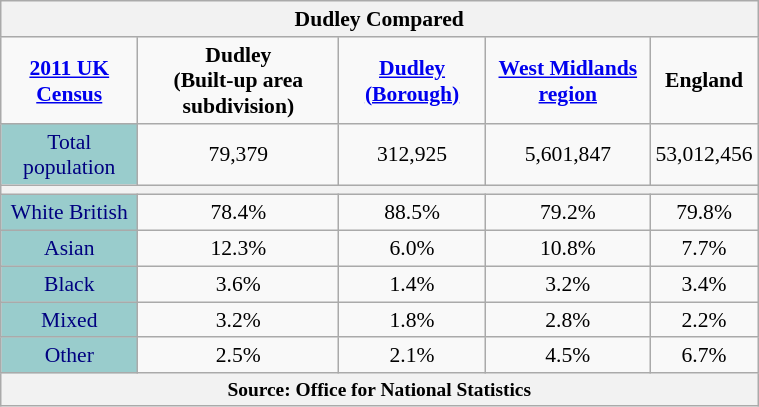<table class="wikitable" id="toc" style="float: right; margin-left: 1em; width: 40%; font-size: 90%; text-align:center" cellspacing="5">
<tr>
<th colspan="5"><strong>Dudley Compared</strong></th>
</tr>
<tr>
<td><strong><a href='#'>2011 UK Census</a></strong></td>
<td><strong>Dudley<br>(Built-up area subdivision)</strong></td>
<td><strong><a href='#'>Dudley (Borough)</a></strong></td>
<td><strong><a href='#'>West Midlands region</a></strong></td>
<td><strong>England</strong></td>
</tr>
<tr>
<td style="background:#9cc; color:navy;">Total population</td>
<td>79,379</td>
<td>312,925</td>
<td>5,601,847</td>
<td>53,012,456</td>
</tr>
<tr>
<th colspan="5"></th>
</tr>
<tr>
<td style="background:#9cc; color:navy;">White British</td>
<td>78.4%</td>
<td>88.5%</td>
<td>79.2%</td>
<td>79.8%</td>
</tr>
<tr>
<td style="background:#9cc; color:navy;">Asian</td>
<td>12.3%</td>
<td>6.0%</td>
<td>10.8%</td>
<td>7.7%</td>
</tr>
<tr>
<td style="background:#9cc; color:navy;">Black</td>
<td>3.6%</td>
<td>1.4%</td>
<td>3.2%</td>
<td>3.4%</td>
</tr>
<tr>
<td style="background:#9cc; color:navy;">Mixed</td>
<td>3.2%</td>
<td>1.8%</td>
<td>2.8%</td>
<td>2.2%</td>
</tr>
<tr>
<td style="background:#9cc; color:navy;">Other</td>
<td>2.5%</td>
<td>2.1%</td>
<td>4.5%</td>
<td>6.7%</td>
</tr>
<tr>
<th colspan="5" style="font-size:90%;">Source: Office for National Statistics</th>
</tr>
</table>
